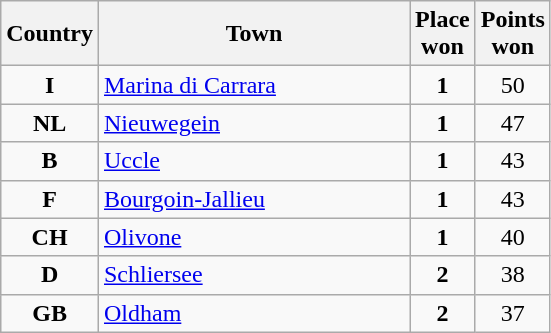<table class="wikitable">
<tr>
<th width="25">Country</th>
<th width="200">Town</th>
<th width="25">Place won</th>
<th width="25">Points won</th>
</tr>
<tr>
<td align="center"><strong>I</strong></td>
<td align="left"><a href='#'>Marina di Carrara</a></td>
<td align="center"><strong>1</strong></td>
<td align="center">50</td>
</tr>
<tr>
<td align="center"><strong>NL</strong></td>
<td align="left"><a href='#'>Nieuwegein</a></td>
<td align="center"><strong>1</strong></td>
<td align="center">47</td>
</tr>
<tr>
<td align="center"><strong>B</strong></td>
<td align="left"><a href='#'>Uccle</a></td>
<td align="center"><strong>1</strong></td>
<td align="center">43</td>
</tr>
<tr>
<td align="center"><strong>F</strong></td>
<td align="left"><a href='#'>Bourgoin-Jallieu</a></td>
<td align="center"><strong>1</strong></td>
<td align="center">43</td>
</tr>
<tr>
<td align="center"><strong>CH</strong></td>
<td align="left"><a href='#'>Olivone</a></td>
<td align="center"><strong>1</strong></td>
<td align="center">40</td>
</tr>
<tr>
<td align="center"><strong>D</strong></td>
<td align="left"><a href='#'>Schliersee</a></td>
<td align="center"><strong>2</strong></td>
<td align="center">38</td>
</tr>
<tr>
<td align="center"><strong>GB</strong></td>
<td align="left"><a href='#'>Oldham</a></td>
<td align="center"><strong>2</strong></td>
<td align="center">37</td>
</tr>
</table>
